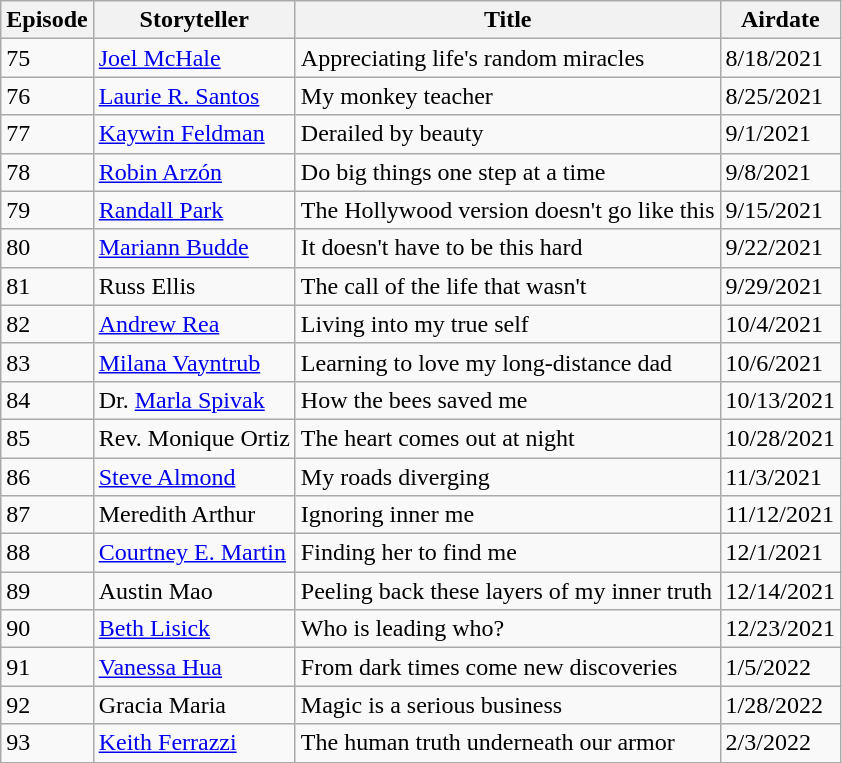<table class="wikitable collapsible collapsed">
<tr>
<th>Episode</th>
<th>Storyteller</th>
<th>Title</th>
<th>Airdate</th>
</tr>
<tr>
<td>75</td>
<td><a href='#'>Joel McHale</a></td>
<td>Appreciating life's random miracles</td>
<td>8/18/2021</td>
</tr>
<tr>
<td>76</td>
<td><a href='#'>Laurie R. Santos</a></td>
<td>My monkey teacher</td>
<td>8/25/2021</td>
</tr>
<tr>
<td>77</td>
<td><a href='#'>Kaywin Feldman</a></td>
<td>Derailed by beauty</td>
<td>9/1/2021</td>
</tr>
<tr>
<td>78</td>
<td><a href='#'>Robin Arzón</a></td>
<td>Do big things one step at a time</td>
<td>9/8/2021</td>
</tr>
<tr>
<td>79</td>
<td><a href='#'>Randall Park</a></td>
<td>The Hollywood version doesn't go like this</td>
<td>9/15/2021</td>
</tr>
<tr>
<td>80</td>
<td><a href='#'>Mariann Budde</a></td>
<td>It doesn't have to be this hard</td>
<td>9/22/2021</td>
</tr>
<tr>
<td>81</td>
<td>Russ Ellis</td>
<td>The call of the life that wasn't</td>
<td>9/29/2021</td>
</tr>
<tr>
<td>82</td>
<td><a href='#'>Andrew Rea</a></td>
<td>Living into my true self</td>
<td>10/4/2021</td>
</tr>
<tr>
<td>83</td>
<td><a href='#'>Milana Vayntrub</a></td>
<td>Learning to love my long-distance dad</td>
<td>10/6/2021</td>
</tr>
<tr>
<td>84</td>
<td>Dr. <a href='#'>Marla Spivak</a></td>
<td>How the bees saved me</td>
<td>10/13/2021</td>
</tr>
<tr>
<td>85</td>
<td>Rev. Monique Ortiz</td>
<td>The heart comes out at night</td>
<td>10/28/2021</td>
</tr>
<tr>
<td>86</td>
<td><a href='#'>Steve Almond</a></td>
<td>My roads diverging</td>
<td>11/3/2021</td>
</tr>
<tr>
<td>87</td>
<td>Meredith Arthur</td>
<td>Ignoring inner me</td>
<td>11/12/2021</td>
</tr>
<tr>
<td>88</td>
<td><a href='#'>Courtney E. Martin</a></td>
<td>Finding her to find me</td>
<td>12/1/2021</td>
</tr>
<tr>
<td>89</td>
<td>Austin Mao</td>
<td>Peeling back these layers of my inner truth</td>
<td>12/14/2021</td>
</tr>
<tr>
<td>90</td>
<td><a href='#'>Beth Lisick</a></td>
<td>Who is leading who?</td>
<td>12/23/2021</td>
</tr>
<tr>
<td>91</td>
<td><a href='#'>Vanessa Hua</a></td>
<td>From dark times come new discoveries</td>
<td>1/5/2022</td>
</tr>
<tr>
<td>92</td>
<td>Gracia Maria</td>
<td>Magic is a serious business</td>
<td>1/28/2022</td>
</tr>
<tr>
<td>93</td>
<td><a href='#'>Keith Ferrazzi</a></td>
<td>The human truth underneath our armor</td>
<td>2/3/2022</td>
</tr>
</table>
